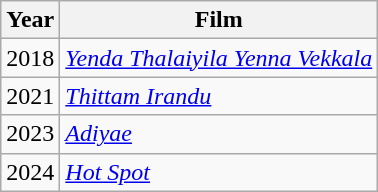<table class="wikitable sortable">
<tr>
<th>Year</th>
<th>Film</th>
</tr>
<tr>
<td>2018</td>
<td><em><a href='#'>Yenda Thalaiyila Yenna Vekkala</a></em></td>
</tr>
<tr>
<td>2021</td>
<td><em><a href='#'>Thittam Irandu</a></em></td>
</tr>
<tr>
<td>2023</td>
<td><em><a href='#'>Adiyae</a></em></td>
</tr>
<tr>
<td>2024</td>
<td><em><a href='#'>Hot Spot</a></em></td>
</tr>
</table>
